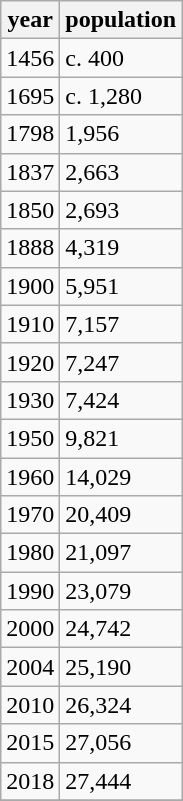<table class="wikitable">
<tr>
<th>year</th>
<th>population</th>
</tr>
<tr>
<td>1456</td>
<td>c. 400</td>
</tr>
<tr>
<td>1695</td>
<td>c. 1,280</td>
</tr>
<tr>
<td>1798</td>
<td>1,956</td>
</tr>
<tr>
<td>1837</td>
<td>2,663</td>
</tr>
<tr>
<td>1850</td>
<td>2,693</td>
</tr>
<tr>
<td>1888</td>
<td>4,319</td>
</tr>
<tr>
<td>1900</td>
<td>5,951</td>
</tr>
<tr>
<td>1910</td>
<td>7,157</td>
</tr>
<tr>
<td>1920</td>
<td>7,247</td>
</tr>
<tr>
<td>1930</td>
<td>7,424</td>
</tr>
<tr>
<td>1950</td>
<td>9,821</td>
</tr>
<tr>
<td>1960</td>
<td>14,029</td>
</tr>
<tr>
<td>1970</td>
<td>20,409</td>
</tr>
<tr>
<td>1980</td>
<td>21,097</td>
</tr>
<tr>
<td>1990</td>
<td>23,079</td>
</tr>
<tr>
<td>2000</td>
<td>24,742</td>
</tr>
<tr>
<td>2004</td>
<td>25,190</td>
</tr>
<tr>
<td>2010</td>
<td>26,324</td>
</tr>
<tr>
<td>2015</td>
<td>27,056</td>
</tr>
<tr>
<td>2018</td>
<td>27,444</td>
</tr>
<tr>
</tr>
</table>
